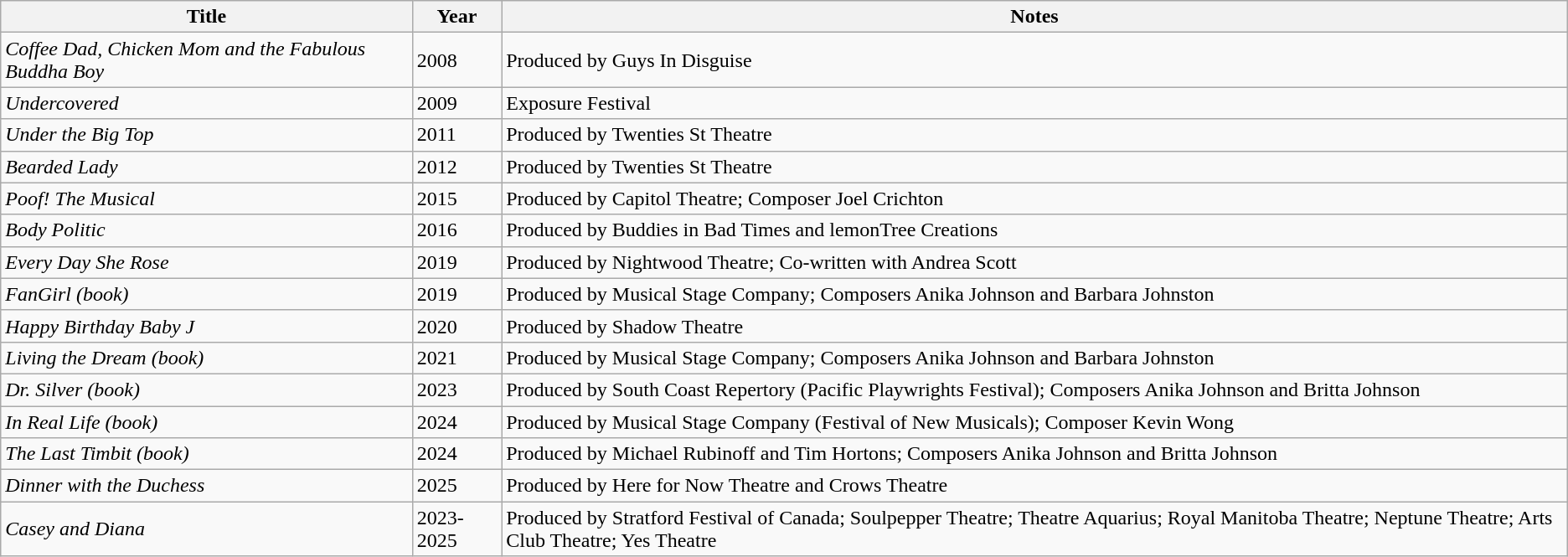<table class="wikitable">
<tr>
<th>Title</th>
<th>Year</th>
<th>Notes</th>
</tr>
<tr>
<td><em>Coffee Dad, Chicken Mom and the Fabulous Buddha Boy</em></td>
<td>2008</td>
<td>Produced by Guys In Disguise</td>
</tr>
<tr>
<td><em>Undercovered</em></td>
<td>2009</td>
<td>Exposure Festival</td>
</tr>
<tr>
<td><em>Under the Big Top</em></td>
<td>2011</td>
<td>Produced by Twenties St Theatre</td>
</tr>
<tr>
<td><em>Bearded Lady</em></td>
<td>2012</td>
<td>Produced by Twenties St Theatre</td>
</tr>
<tr>
<td><em>Poof! The Musical</em></td>
<td>2015</td>
<td>Produced by Capitol Theatre; Composer Joel Crichton</td>
</tr>
<tr>
<td><em>Body Politic</em></td>
<td>2016</td>
<td>Produced by Buddies in Bad Times and lemonTree Creations</td>
</tr>
<tr>
<td><em>Every Day She Rose</em></td>
<td>2019</td>
<td>Produced by Nightwood Theatre; Co-written with Andrea Scott</td>
</tr>
<tr>
<td><em>FanGirl (book)</em></td>
<td>2019</td>
<td>Produced by Musical Stage Company; Composers Anika Johnson and Barbara Johnston</td>
</tr>
<tr>
<td><em>Happy Birthday Baby J</em></td>
<td>2020</td>
<td>Produced by Shadow Theatre</td>
</tr>
<tr>
<td><em>Living the Dream (book)</em></td>
<td>2021</td>
<td>Produced by Musical Stage Company; Composers Anika Johnson and Barbara Johnston</td>
</tr>
<tr>
<td><em>Dr. Silver (book)</em></td>
<td>2023</td>
<td>Produced by South Coast Repertory (Pacific Playwrights Festival); Composers Anika Johnson and Britta Johnson</td>
</tr>
<tr>
<td><em>In Real Life (book)</em></td>
<td>2024</td>
<td>Produced by Musical Stage Company (Festival of New Musicals); Composer Kevin Wong</td>
</tr>
<tr>
<td><em>The Last Timbit (book)</em></td>
<td>2024</td>
<td>Produced by Michael Rubinoff and Tim Hortons; Composers Anika Johnson and Britta Johnson</td>
</tr>
<tr>
<td><em>Dinner with the Duchess</em></td>
<td>2025</td>
<td>Produced by Here for Now Theatre and Crows Theatre</td>
</tr>
<tr>
<td><em>Casey and Diana</em></td>
<td>2023-2025</td>
<td>Produced by Stratford Festival of Canada; Soulpepper Theatre; Theatre Aquarius; Royal Manitoba Theatre; Neptune Theatre; Arts Club Theatre; Yes Theatre</td>
</tr>
</table>
